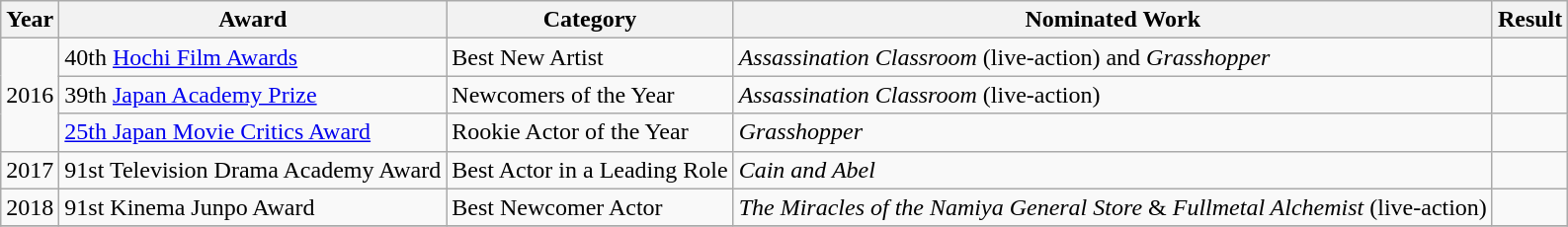<table class="wikitable sortable">
<tr>
<th>Year</th>
<th>Award</th>
<th>Category</th>
<th>Nominated Work</th>
<th>Result</th>
</tr>
<tr>
<td rowspan="3">2016</td>
<td>40th <a href='#'>Hochi Film Awards</a></td>
<td>Best New Artist</td>
<td><em>Assassination Classroom</em> (live-action) and <em>Grasshopper</em></td>
<td></td>
</tr>
<tr>
<td>39th <a href='#'>Japan Academy Prize</a></td>
<td>Newcomers of the Year</td>
<td><em>Assassination Classroom</em> (live-action)</td>
<td></td>
</tr>
<tr>
<td><a href='#'>25th Japan Movie Critics Award</a></td>
<td>Rookie Actor of the Year</td>
<td><em>Grasshopper</em></td>
<td></td>
</tr>
<tr>
<td>2017</td>
<td>91st Television Drama Academy Award</td>
<td>Best Actor in a Leading Role</td>
<td><em>Cain and Abel</em></td>
<td></td>
</tr>
<tr>
<td>2018</td>
<td>91st Kinema Junpo Award</td>
<td>Best Newcomer Actor</td>
<td><em>The Miracles of the Namiya General Store</em> & <em>Fullmetal Alchemist</em> (live-action)</td>
<td></td>
</tr>
<tr>
</tr>
</table>
